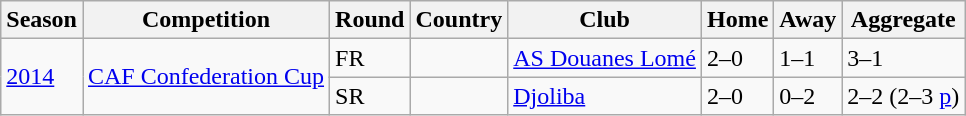<table class=wikitable>
<tr>
<th>Season</th>
<th>Competition</th>
<th>Round</th>
<th>Country</th>
<th>Club</th>
<th>Home</th>
<th>Away</th>
<th>Aggregate</th>
</tr>
<tr>
<td rowspan=2><a href='#'>2014</a></td>
<td rowspan=2><a href='#'>CAF Confederation Cup</a></td>
<td>FR</td>
<td></td>
<td><a href='#'>AS Douanes Lomé</a></td>
<td>2–0</td>
<td>1–1</td>
<td>3–1</td>
</tr>
<tr>
<td>SR</td>
<td></td>
<td><a href='#'>Djoliba</a></td>
<td>2–0</td>
<td>0–2</td>
<td>2–2 (2–3 <a href='#'>p</a>)</td>
</tr>
</table>
